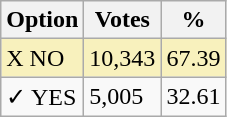<table class="wikitable">
<tr>
<th>Option</th>
<th>Votes</th>
<th>%</th>
</tr>
<tr>
<td style=background:#f8f1bd>X NO</td>
<td style=background:#f8f1bd>10,343</td>
<td style=background:#f8f1bd>67.39</td>
</tr>
<tr>
<td>✓ YES</td>
<td>5,005</td>
<td>32.61</td>
</tr>
</table>
